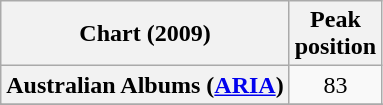<table class="wikitable sortable plainrowheaders" style="text-align:center">
<tr>
<th>Chart (2009)</th>
<th>Peak<br>position</th>
</tr>
<tr>
<th scope="row">Australian Albums (<a href='#'>ARIA</a>)</th>
<td>83</td>
</tr>
<tr>
</tr>
<tr>
</tr>
<tr>
</tr>
<tr>
</tr>
<tr>
</tr>
<tr>
</tr>
<tr>
</tr>
<tr>
</tr>
<tr>
</tr>
<tr>
</tr>
<tr>
</tr>
<tr>
</tr>
<tr>
</tr>
<tr>
</tr>
<tr>
</tr>
<tr>
</tr>
<tr>
</tr>
</table>
